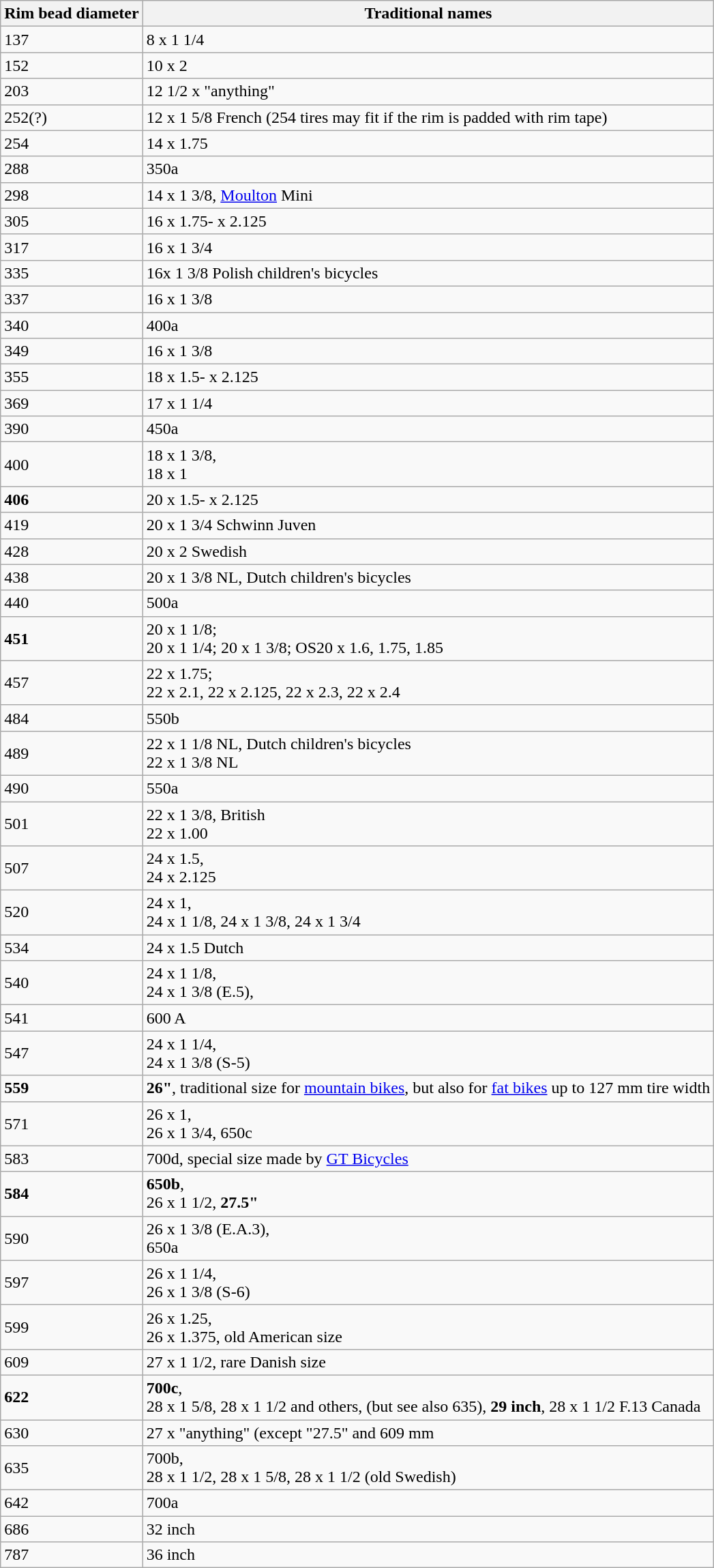<table class="wikitable">
<tr>
<th>Rim bead diameter</th>
<th>Traditional names</th>
</tr>
<tr>
<td>137</td>
<td>8 x 1 1/4</td>
</tr>
<tr>
<td>152</td>
<td>10 x 2</td>
</tr>
<tr>
<td>203</td>
<td>12 1/2 x "anything"</td>
</tr>
<tr>
<td>252(?)</td>
<td>12 x 1 5/8 French (254 tires may fit if the rim is padded with rim tape)</td>
</tr>
<tr>
<td>254</td>
<td>14 x 1.75</td>
</tr>
<tr>
<td>288</td>
<td>350a</td>
</tr>
<tr>
<td>298</td>
<td>14 x 1 3/8, <a href='#'>Moulton</a> Mini</td>
</tr>
<tr>
<td>305</td>
<td>16 x 1.75- x 2.125</td>
</tr>
<tr>
<td>317</td>
<td>16 x 1 3/4</td>
</tr>
<tr>
<td>335</td>
<td>16x 1 3/8 Polish children's bicycles</td>
</tr>
<tr>
<td>337</td>
<td>16 x 1 3/8</td>
</tr>
<tr>
<td>340</td>
<td>400a</td>
</tr>
<tr>
<td>349</td>
<td>16 x 1 3/8</td>
</tr>
<tr>
<td>355</td>
<td>18 x 1.5- x 2.125</td>
</tr>
<tr>
<td>369</td>
<td>17 x 1 1/4</td>
</tr>
<tr>
<td>390</td>
<td>450a</td>
</tr>
<tr>
<td>400</td>
<td>18 x 1 3/8,<br>18 x 1</td>
</tr>
<tr>
<td><strong>406</strong></td>
<td>20 x 1.5- x 2.125</td>
</tr>
<tr>
<td>419</td>
<td>20 x 1 3/4 Schwinn Juven</td>
</tr>
<tr>
<td>428</td>
<td>20 x 2 Swedish</td>
</tr>
<tr>
<td>438</td>
<td>20 x 1 3/8 NL, Dutch children's bicycles</td>
</tr>
<tr>
<td>440</td>
<td>500a</td>
</tr>
<tr>
<td><strong>451</strong></td>
<td>20 x 1 1/8;<br>20 x 1 1/4; 
20 x 1 3/8; 
OS20 x 1.6, 1.75, 1.85</td>
</tr>
<tr>
<td>457</td>
<td>22 x 1.75;<br>22 x 2.1, 
22 x 2.125, 
22 x 2.3, 
22 x 2.4</td>
</tr>
<tr>
<td>484</td>
<td>550b</td>
</tr>
<tr>
<td>489</td>
<td>22 x 1 1/8 NL, Dutch children's bicycles<br>22 x 1 3/8 NL</td>
</tr>
<tr>
<td>490</td>
<td>550a</td>
</tr>
<tr>
<td>501</td>
<td>22 x 1 3/8, British<br>22 x 1.00</td>
</tr>
<tr>
<td>507</td>
<td>24 x 1.5,<br>24 x 2.125</td>
</tr>
<tr>
<td>520</td>
<td>24 x 1,<br>24 x 1 1/8, 
24 x 1 3/8, 
24 x 1 3/4</td>
</tr>
<tr>
<td>534</td>
<td>24 x 1.5 Dutch</td>
</tr>
<tr>
<td>540</td>
<td>24 x 1 1/8,<br>24 x 1 3/8 (E.5),</td>
</tr>
<tr>
<td>541</td>
<td>600 A</td>
</tr>
<tr>
<td>547</td>
<td>24 x 1 1/4,<br>24 x 1 3/8 (S-5)</td>
</tr>
<tr>
<td><strong>559</strong></td>
<td><strong>26"</strong>, traditional size for <a href='#'>mountain bikes</a>, but also for <a href='#'>fat bikes</a> up to 127 mm tire width</td>
</tr>
<tr>
<td>571</td>
<td>26 x 1,<br>26 x 1 3/4, 
650c</td>
</tr>
<tr>
<td>583</td>
<td>700d, special size made by <a href='#'>GT Bicycles</a></td>
</tr>
<tr>
<td><strong>584</strong></td>
<td><strong>650b</strong>,<br>26 x 1 1/2, 
<strong>27.5"</strong></td>
</tr>
<tr>
<td>590</td>
<td>26 x 1 3/8 (E.A.3),<br>650a</td>
</tr>
<tr>
<td>597</td>
<td>26 x 1 1/4,<br>26 x 1 3/8 (S-6)</td>
</tr>
<tr>
<td>599</td>
<td>26 x 1.25,<br>26 x 1.375, old American size</td>
</tr>
<tr>
<td>609</td>
<td>27 x 1 1/2, rare Danish size</td>
</tr>
<tr>
<td><strong>622</strong></td>
<td><strong>700c</strong>,<br>28 x 1 5/8, 28 x 1 1/2 and others, (but see also 635), 
<strong>29 inch</strong>, 
28 x 1 1/2 F.13 Canada</td>
</tr>
<tr>
<td>630</td>
<td>27 x "anything" (except "27.5" and 609 mm</td>
</tr>
<tr>
<td>635</td>
<td>700b,<br>28 x 1 1/2, 
28 x 1 5/8,
28 x 1 1/2 (old Swedish)</td>
</tr>
<tr>
<td>642</td>
<td>700a</td>
</tr>
<tr>
<td>686</td>
<td>32 inch</td>
</tr>
<tr>
<td>787</td>
<td>36 inch</td>
</tr>
</table>
